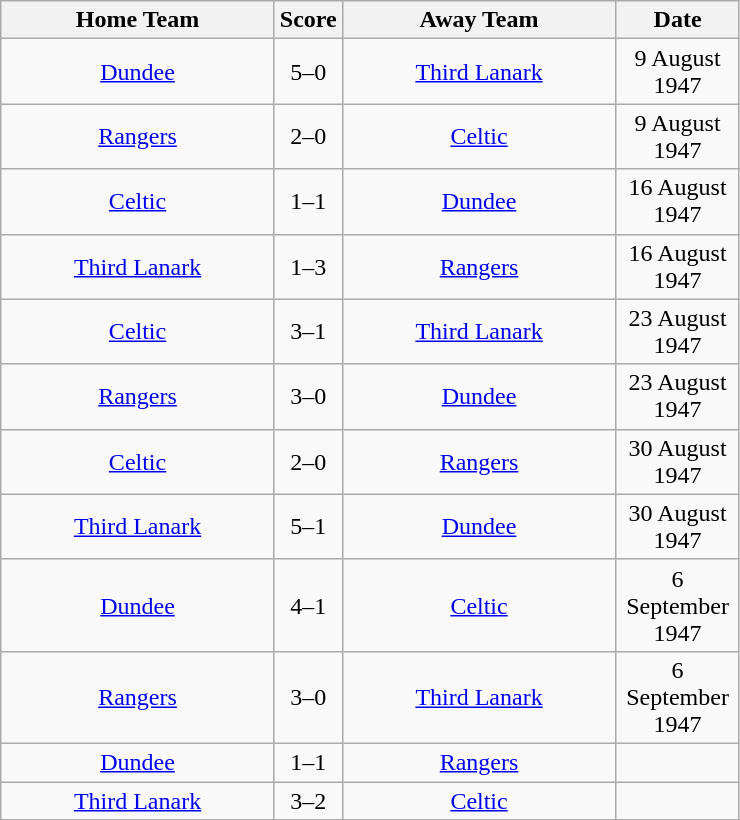<table class="wikitable" style="text-align:center;">
<tr>
<th width=175>Home Team</th>
<th width=20>Score</th>
<th width=175>Away Team</th>
<th width= 75>Date</th>
</tr>
<tr>
<td><a href='#'>Dundee</a></td>
<td>5–0</td>
<td><a href='#'>Third Lanark</a></td>
<td>9 August 1947</td>
</tr>
<tr>
<td><a href='#'>Rangers</a></td>
<td>2–0</td>
<td><a href='#'>Celtic</a></td>
<td>9 August 1947</td>
</tr>
<tr>
<td><a href='#'>Celtic</a></td>
<td>1–1</td>
<td><a href='#'>Dundee</a></td>
<td>16 August 1947</td>
</tr>
<tr>
<td><a href='#'>Third Lanark</a></td>
<td>1–3</td>
<td><a href='#'>Rangers</a></td>
<td>16 August 1947</td>
</tr>
<tr>
<td><a href='#'>Celtic</a></td>
<td>3–1</td>
<td><a href='#'>Third Lanark</a></td>
<td>23 August 1947</td>
</tr>
<tr>
<td><a href='#'>Rangers</a></td>
<td>3–0</td>
<td><a href='#'>Dundee</a></td>
<td>23 August 1947</td>
</tr>
<tr>
<td><a href='#'>Celtic</a></td>
<td>2–0</td>
<td><a href='#'>Rangers</a></td>
<td>30 August 1947</td>
</tr>
<tr>
<td><a href='#'>Third Lanark</a></td>
<td>5–1</td>
<td><a href='#'>Dundee</a></td>
<td>30 August 1947</td>
</tr>
<tr>
<td><a href='#'>Dundee</a></td>
<td>4–1</td>
<td><a href='#'>Celtic</a></td>
<td>6 September 1947</td>
</tr>
<tr>
<td><a href='#'>Rangers</a></td>
<td>3–0</td>
<td><a href='#'>Third Lanark</a></td>
<td>6 September 1947</td>
</tr>
<tr>
<td><a href='#'>Dundee</a></td>
<td>1–1</td>
<td><a href='#'>Rangers</a></td>
<td></td>
</tr>
<tr>
<td><a href='#'>Third Lanark</a></td>
<td>3–2</td>
<td><a href='#'>Celtic</a></td>
<td></td>
</tr>
<tr>
</tr>
</table>
